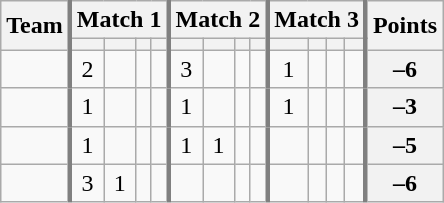<table class="wikitable sortable" style="text-align:center;">
<tr>
<th rowspan=2>Team</th>
<th colspan=4 style="border-left:3px solid gray">Match 1</th>
<th colspan=4 style="border-left:3px solid gray">Match 2</th>
<th colspan=4 style="border-left:3px solid gray">Match 3</th>
<th rowspan=2 style="border-left:3px solid gray">Points</th>
</tr>
<tr>
<th style="border-left:3px solid gray"></th>
<th></th>
<th></th>
<th></th>
<th style="border-left:3px solid gray"></th>
<th></th>
<th></th>
<th></th>
<th style="border-left:3px solid gray"></th>
<th></th>
<th></th>
<th></th>
</tr>
<tr>
<td align=left></td>
<td style="border-left:3px solid gray">2</td>
<td></td>
<td></td>
<td></td>
<td style="border-left:3px solid gray">3</td>
<td></td>
<td></td>
<td></td>
<td style="border-left:3px solid gray">1</td>
<td></td>
<td></td>
<td></td>
<th style="border-left:3px solid gray">–6</th>
</tr>
<tr>
<td align=left></td>
<td style="border-left:3px solid gray">1</td>
<td></td>
<td></td>
<td></td>
<td style="border-left:3px solid gray">1</td>
<td></td>
<td></td>
<td></td>
<td style="border-left:3px solid gray">1</td>
<td></td>
<td></td>
<td></td>
<th style="border-left:3px solid gray">–3</th>
</tr>
<tr>
<td align=left></td>
<td style="border-left:3px solid gray">1</td>
<td></td>
<td></td>
<td></td>
<td style="border-left:3px solid gray">1</td>
<td>1</td>
<td></td>
<td></td>
<td style="border-left:3px solid gray"></td>
<td></td>
<td></td>
<td></td>
<th style="border-left:3px solid gray">–5</th>
</tr>
<tr>
<td align=left></td>
<td style="border-left:3px solid gray">3</td>
<td>1</td>
<td></td>
<td></td>
<td style="border-left:3px solid gray"></td>
<td></td>
<td></td>
<td></td>
<td style="border-left:3px solid gray"></td>
<td></td>
<td></td>
<td></td>
<th style="border-left:3px solid gray">–6</th>
</tr>
</table>
